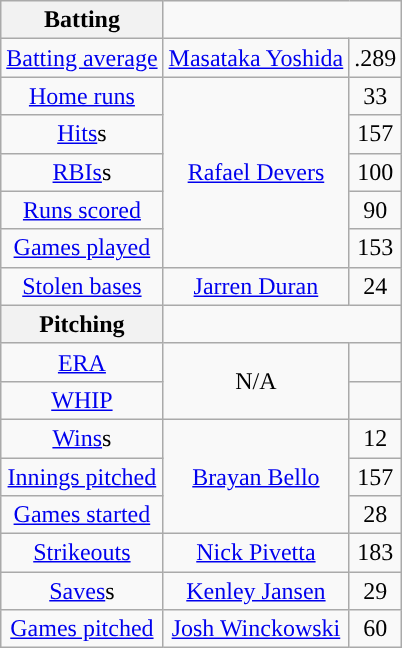<table class="wikitable" style="text-align:center; font-size: 100%;">
<tr>
<th>Batting</th>
</tr>
<tr>
<td><a href='#'>Batting average</a></td>
<td><a href='#'>Masataka Yoshida</a></td>
<td>.289</td>
</tr>
<tr>
<td><a href='#'>Home runs</a></td>
<td rowspan=5><a href='#'>Rafael Devers</a></td>
<td>33</td>
</tr>
<tr>
<td><a href='#'>Hits</a>s</td>
<td>157</td>
</tr>
<tr>
<td><a href='#'>RBIs</a>s</td>
<td>100</td>
</tr>
<tr>
<td><a href='#'>Runs scored</a></td>
<td>90</td>
</tr>
<tr>
<td><a href='#'>Games played</a></td>
<td>153</td>
</tr>
<tr>
<td><a href='#'>Stolen bases</a></td>
<td><a href='#'>Jarren Duran</a></td>
<td>24</td>
</tr>
<tr>
<th>Pitching</th>
</tr>
<tr>
<td><a href='#'>ERA</a></td>
<td rowspan=2>N/A</td>
<td></td>
</tr>
<tr>
<td><a href='#'>WHIP</a></td>
<td></td>
</tr>
<tr>
<td><a href='#'>Wins</a>s</td>
<td rowspan=3><a href='#'>Brayan Bello</a></td>
<td>12</td>
</tr>
<tr>
<td><a href='#'>Innings pitched</a></td>
<td>157</td>
</tr>
<tr>
<td><a href='#'>Games started</a></td>
<td>28</td>
</tr>
<tr>
<td><a href='#'>Strikeouts</a></td>
<td><a href='#'>Nick Pivetta</a></td>
<td>183</td>
</tr>
<tr>
<td><a href='#'>Saves</a>s</td>
<td><a href='#'>Kenley Jansen</a></td>
<td>29</td>
</tr>
<tr>
<td><a href='#'>Games pitched</a></td>
<td><a href='#'>Josh Winckowski</a></td>
<td>60</td>
</tr>
</table>
